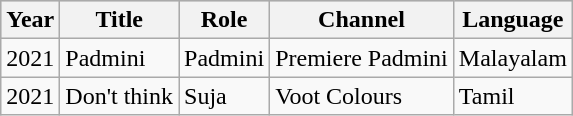<table class="wikitable">
<tr style="background:#ccc; text-align:center;">
<th>Year</th>
<th>Title</th>
<th>Role</th>
<th>Channel</th>
<th>Language</th>
</tr>
<tr>
<td>2021</td>
<td>Padmini</td>
<td>Padmini</td>
<td>Premiere Padmini</td>
<td>Malayalam</td>
</tr>
<tr>
<td>2021</td>
<td>Don't think</td>
<td>Suja</td>
<td>Voot Colours</td>
<td>Tamil</td>
</tr>
</table>
